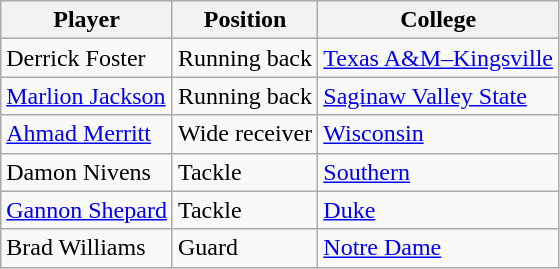<table class="wikitable">
<tr>
<th>Player</th>
<th>Position</th>
<th>College</th>
</tr>
<tr>
<td>Derrick Foster</td>
<td>Running back</td>
<td><a href='#'>Texas A&M–Kingsville</a></td>
</tr>
<tr>
<td><a href='#'>Marlion Jackson</a></td>
<td>Running back</td>
<td><a href='#'>Saginaw Valley State</a></td>
</tr>
<tr>
<td><a href='#'>Ahmad Merritt</a></td>
<td>Wide receiver</td>
<td><a href='#'>Wisconsin</a></td>
</tr>
<tr>
<td>Damon Nivens</td>
<td>Tackle</td>
<td><a href='#'>Southern</a></td>
</tr>
<tr>
<td><a href='#'>Gannon Shepard</a></td>
<td>Tackle</td>
<td><a href='#'>Duke</a></td>
</tr>
<tr>
<td>Brad Williams</td>
<td>Guard</td>
<td><a href='#'>Notre Dame</a></td>
</tr>
</table>
